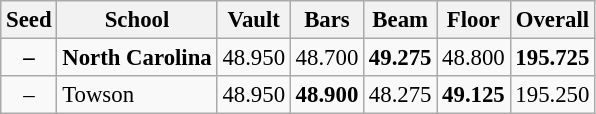<table class="wikitable" style="white-space:nowrap; font-size:95%; text-align:center">
<tr>
<th>Seed</th>
<th>School</th>
<th>Vault</th>
<th>Bars</th>
<th>Beam</th>
<th>Floor</th>
<th>Overall</th>
</tr>
<tr>
<td><strong>–</strong></td>
<td align=left><strong>North Carolina</strong></td>
<td>48.950</td>
<td>48.700</td>
<td><strong>49.275</strong></td>
<td>48.800</td>
<td><strong>195.725</strong></td>
</tr>
<tr>
<td>–</td>
<td align=left>Towson</td>
<td>48.950</td>
<td><strong>48.900</strong></td>
<td>48.275</td>
<td><strong>49.125</strong></td>
<td>195.250</td>
</tr>
</table>
